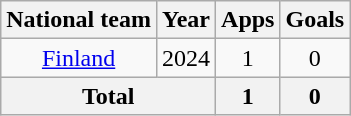<table class="wikitable" style="text-align:center">
<tr>
<th>National team</th>
<th>Year</th>
<th>Apps</th>
<th>Goals</th>
</tr>
<tr>
<td rowspan=1><a href='#'>Finland</a></td>
<td>2024</td>
<td>1</td>
<td>0</td>
</tr>
<tr>
<th colspan="2">Total</th>
<th>1</th>
<th>0</th>
</tr>
</table>
